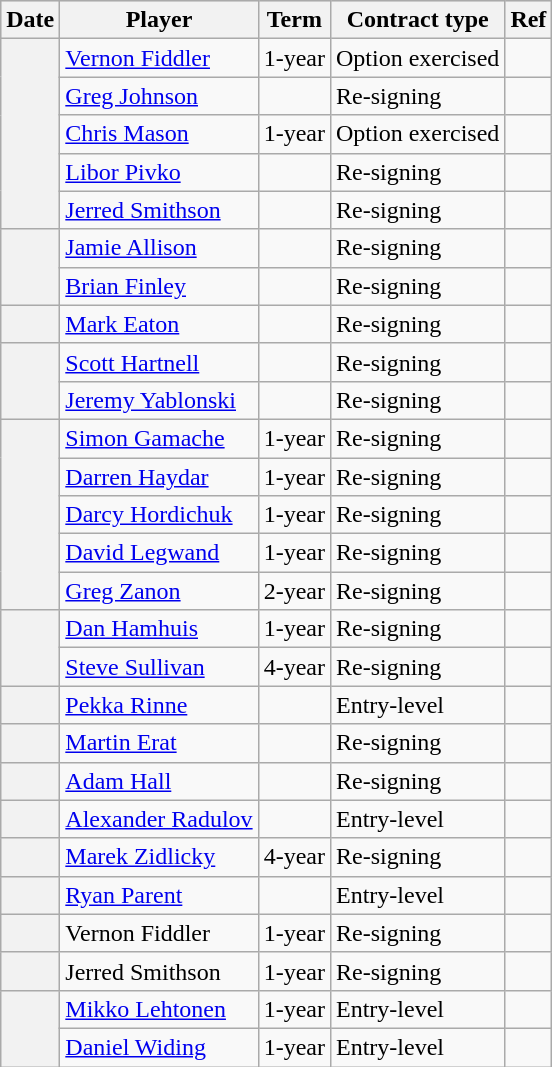<table class="wikitable plainrowheaders">
<tr style="background:#ddd; text-align:center;">
<th>Date</th>
<th>Player</th>
<th>Term</th>
<th>Contract type</th>
<th>Ref</th>
</tr>
<tr>
<th scope="row" rowspan=5></th>
<td><a href='#'>Vernon Fiddler</a></td>
<td>1-year</td>
<td>Option exercised</td>
<td></td>
</tr>
<tr>
<td><a href='#'>Greg Johnson</a></td>
<td></td>
<td>Re-signing</td>
<td></td>
</tr>
<tr>
<td><a href='#'>Chris Mason</a></td>
<td>1-year</td>
<td>Option exercised</td>
<td></td>
</tr>
<tr>
<td><a href='#'>Libor Pivko</a></td>
<td></td>
<td>Re-signing</td>
<td></td>
</tr>
<tr>
<td><a href='#'>Jerred Smithson</a></td>
<td></td>
<td>Re-signing</td>
<td></td>
</tr>
<tr>
<th scope="row" rowspan=2></th>
<td><a href='#'>Jamie Allison</a></td>
<td></td>
<td>Re-signing</td>
<td></td>
</tr>
<tr>
<td><a href='#'>Brian Finley</a></td>
<td></td>
<td>Re-signing</td>
<td></td>
</tr>
<tr>
<th scope="row"></th>
<td><a href='#'>Mark Eaton</a></td>
<td></td>
<td>Re-signing</td>
<td></td>
</tr>
<tr>
<th scope="row" rowspan=2></th>
<td><a href='#'>Scott Hartnell</a></td>
<td></td>
<td>Re-signing</td>
<td></td>
</tr>
<tr>
<td><a href='#'>Jeremy Yablonski</a></td>
<td></td>
<td>Re-signing</td>
<td></td>
</tr>
<tr>
<th scope="row" rowspan=5></th>
<td><a href='#'>Simon Gamache</a></td>
<td>1-year</td>
<td>Re-signing</td>
<td></td>
</tr>
<tr>
<td><a href='#'>Darren Haydar</a></td>
<td>1-year</td>
<td>Re-signing</td>
<td></td>
</tr>
<tr>
<td><a href='#'>Darcy Hordichuk</a></td>
<td>1-year</td>
<td>Re-signing</td>
<td></td>
</tr>
<tr>
<td><a href='#'>David Legwand</a></td>
<td>1-year</td>
<td>Re-signing</td>
<td></td>
</tr>
<tr>
<td><a href='#'>Greg Zanon</a></td>
<td>2-year</td>
<td>Re-signing</td>
<td></td>
</tr>
<tr>
<th scope="row" rowspan=2></th>
<td><a href='#'>Dan Hamhuis</a></td>
<td>1-year</td>
<td>Re-signing</td>
<td></td>
</tr>
<tr>
<td><a href='#'>Steve Sullivan</a></td>
<td>4-year</td>
<td>Re-signing</td>
<td></td>
</tr>
<tr>
<th scope="row"></th>
<td><a href='#'>Pekka Rinne</a></td>
<td></td>
<td>Entry-level</td>
<td></td>
</tr>
<tr>
<th scope="row"></th>
<td><a href='#'>Martin Erat</a></td>
<td></td>
<td>Re-signing</td>
<td></td>
</tr>
<tr>
<th scope="row"></th>
<td><a href='#'>Adam Hall</a></td>
<td></td>
<td>Re-signing</td>
<td></td>
</tr>
<tr>
<th scope="row"></th>
<td><a href='#'>Alexander Radulov</a></td>
<td></td>
<td>Entry-level</td>
<td></td>
</tr>
<tr>
<th scope="row"></th>
<td><a href='#'>Marek Zidlicky</a></td>
<td>4-year</td>
<td>Re-signing</td>
<td></td>
</tr>
<tr>
<th scope="row"></th>
<td><a href='#'>Ryan Parent</a></td>
<td></td>
<td>Entry-level</td>
<td></td>
</tr>
<tr>
<th scope="row"></th>
<td>Vernon Fiddler</td>
<td>1-year</td>
<td>Re-signing</td>
<td></td>
</tr>
<tr>
<th scope="row"></th>
<td>Jerred Smithson</td>
<td>1-year</td>
<td>Re-signing</td>
<td></td>
</tr>
<tr>
<th scope="row" rowspan=2></th>
<td><a href='#'>Mikko Lehtonen</a></td>
<td>1-year</td>
<td>Entry-level</td>
<td></td>
</tr>
<tr>
<td><a href='#'>Daniel Widing</a></td>
<td>1-year</td>
<td>Entry-level</td>
<td></td>
</tr>
</table>
